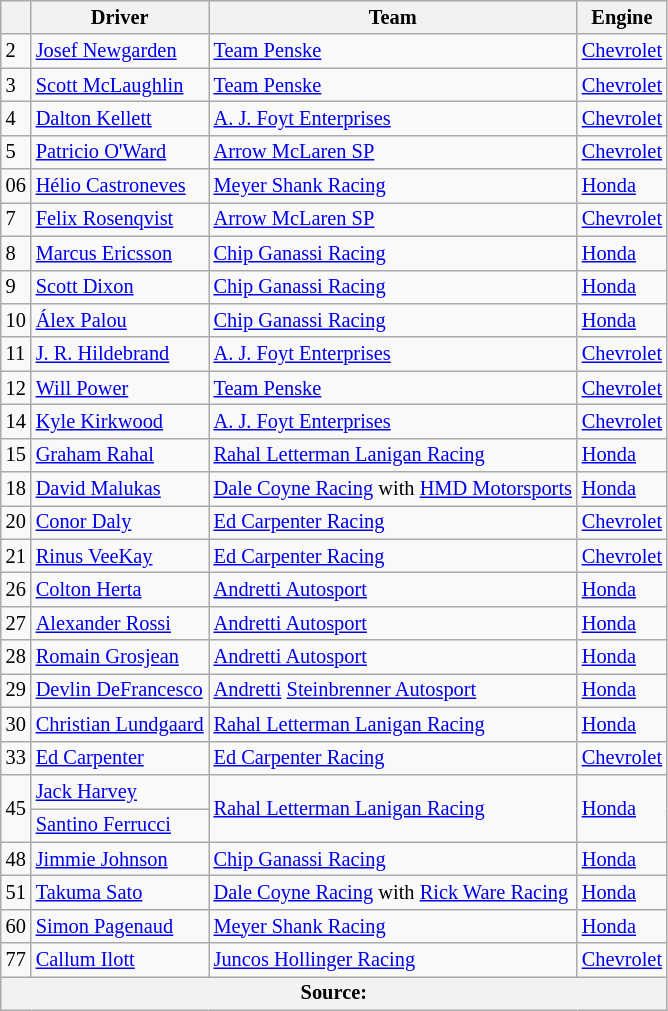<table class="wikitable" style="font-size: 85%;">
<tr>
<th align=center></th>
<th>Driver</th>
<th>Team</th>
<th>Engine</th>
</tr>
<tr>
<td>2</td>
<td> <a href='#'>Josef Newgarden</a> <strong></strong></td>
<td><a href='#'>Team Penske</a></td>
<td><a href='#'>Chevrolet</a></td>
</tr>
<tr>
<td>3</td>
<td> <a href='#'>Scott McLaughlin</a></td>
<td><a href='#'>Team Penske</a></td>
<td><a href='#'>Chevrolet</a></td>
</tr>
<tr>
<td>4</td>
<td> <a href='#'>Dalton Kellett</a></td>
<td><a href='#'>A. J. Foyt Enterprises</a></td>
<td><a href='#'>Chevrolet</a></td>
</tr>
<tr>
<td>5</td>
<td> <a href='#'>Patricio O'Ward</a> <strong></strong></td>
<td><a href='#'>Arrow McLaren SP</a></td>
<td><a href='#'>Chevrolet</a></td>
</tr>
<tr>
<td>06</td>
<td> <a href='#'>Hélio Castroneves</a> <strong></strong></td>
<td><a href='#'>Meyer Shank Racing</a></td>
<td><a href='#'>Honda</a></td>
</tr>
<tr>
<td>7</td>
<td> <a href='#'>Felix Rosenqvist</a></td>
<td><a href='#'>Arrow McLaren SP</a></td>
<td><a href='#'>Chevrolet</a></td>
</tr>
<tr>
<td>8</td>
<td> <a href='#'>Marcus Ericsson</a></td>
<td><a href='#'>Chip Ganassi Racing</a></td>
<td><a href='#'>Honda</a></td>
</tr>
<tr>
<td>9</td>
<td> <a href='#'>Scott Dixon</a> <strong></strong></td>
<td><a href='#'>Chip Ganassi Racing</a></td>
<td><a href='#'>Honda</a></td>
</tr>
<tr>
<td>10</td>
<td> <a href='#'>Álex Palou</a></td>
<td><a href='#'>Chip Ganassi Racing</a></td>
<td><a href='#'>Honda</a></td>
</tr>
<tr>
<td>11</td>
<td> <a href='#'>J. R. Hildebrand</a></td>
<td><a href='#'>A. J. Foyt Enterprises</a></td>
<td><a href='#'>Chevrolet</a></td>
</tr>
<tr>
<td>12</td>
<td> <a href='#'>Will Power</a> <strong></strong></td>
<td><a href='#'>Team Penske</a></td>
<td><a href='#'>Chevrolet</a></td>
</tr>
<tr>
<td>14</td>
<td> <a href='#'>Kyle Kirkwood</a> <strong></strong></td>
<td><a href='#'>A. J. Foyt Enterprises</a></td>
<td><a href='#'>Chevrolet</a></td>
</tr>
<tr>
<td>15</td>
<td> <a href='#'>Graham Rahal</a> <strong></strong></td>
<td><a href='#'>Rahal Letterman Lanigan Racing</a></td>
<td><a href='#'>Honda</a></td>
</tr>
<tr>
<td>18</td>
<td> <a href='#'>David Malukas</a> <strong></strong></td>
<td><a href='#'>Dale Coyne Racing</a> with <a href='#'>HMD Motorsports</a></td>
<td><a href='#'>Honda</a></td>
</tr>
<tr>
<td>20</td>
<td> <a href='#'>Conor Daly</a></td>
<td><a href='#'>Ed Carpenter Racing</a></td>
<td><a href='#'>Chevrolet</a></td>
</tr>
<tr>
<td>21</td>
<td> <a href='#'>Rinus VeeKay</a></td>
<td><a href='#'>Ed Carpenter Racing</a></td>
<td><a href='#'>Chevrolet</a></td>
</tr>
<tr>
<td>26</td>
<td> <a href='#'>Colton Herta</a></td>
<td><a href='#'>Andretti Autosport</a></td>
<td><a href='#'>Honda</a></td>
</tr>
<tr>
<td>27</td>
<td> <a href='#'>Alexander Rossi</a></td>
<td><a href='#'>Andretti Autosport</a></td>
<td><a href='#'>Honda</a></td>
</tr>
<tr>
<td>28</td>
<td> <a href='#'>Romain Grosjean</a></td>
<td><a href='#'>Andretti Autosport</a></td>
<td><a href='#'>Honda</a></td>
</tr>
<tr>
<td>29</td>
<td> <a href='#'>Devlin DeFrancesco</a> <strong></strong></td>
<td><a href='#'>Andretti</a> <a href='#'>Steinbrenner Autosport</a></td>
<td><a href='#'>Honda</a></td>
</tr>
<tr>
<td>30</td>
<td> <a href='#'>Christian Lundgaard</a> <strong></strong></td>
<td><a href='#'>Rahal Letterman Lanigan Racing</a></td>
<td><a href='#'>Honda</a></td>
</tr>
<tr>
<td>33</td>
<td> <a href='#'>Ed Carpenter</a> <strong></strong></td>
<td><a href='#'>Ed Carpenter Racing</a></td>
<td><a href='#'>Chevrolet</a></td>
</tr>
<tr>
<td rowspan="2">45</td>
<td> <a href='#'>Jack Harvey</a></td>
<td rowspan="2"><a href='#'>Rahal Letterman Lanigan Racing</a></td>
<td rowspan="2"><a href='#'>Honda</a></td>
</tr>
<tr>
<td> <a href='#'>Santino Ferrucci</a></td>
</tr>
<tr>
<td>48</td>
<td> <a href='#'>Jimmie Johnson</a></td>
<td><a href='#'>Chip Ganassi Racing</a></td>
<td><a href='#'>Honda</a></td>
</tr>
<tr>
<td>51</td>
<td> <a href='#'>Takuma Sato</a></td>
<td><a href='#'>Dale Coyne Racing</a> with <a href='#'>Rick Ware Racing</a></td>
<td><a href='#'>Honda</a></td>
</tr>
<tr>
<td>60</td>
<td> <a href='#'>Simon Pagenaud</a></td>
<td><a href='#'>Meyer Shank Racing</a></td>
<td><a href='#'>Honda</a></td>
</tr>
<tr>
<td>77</td>
<td> <a href='#'>Callum Ilott</a> </td>
<td><a href='#'>Juncos Hollinger Racing</a></td>
<td><a href='#'>Chevrolet</a></td>
</tr>
<tr>
<th colspan=4>Source:</th>
</tr>
</table>
